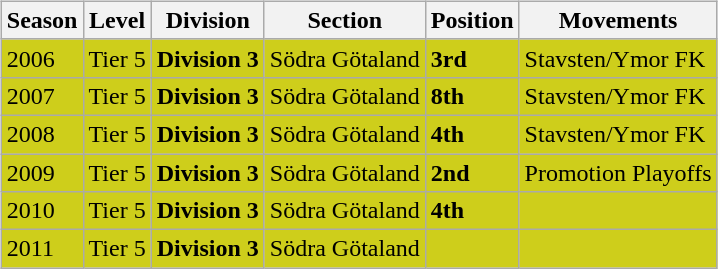<table>
<tr>
<td valign="top" width=0%><br><table class="wikitable">
<tr style="background:#f0f6fa;">
<th><strong>Season</strong></th>
<th><strong>Level</strong></th>
<th><strong>Division</strong></th>
<th><strong>Section</strong></th>
<th><strong>Position</strong></th>
<th><strong>Movements</strong></th>
</tr>
<tr>
<td style="background:#CECE1B;">2006</td>
<td style="background:#CECE1B;">Tier 5</td>
<td style="background:#CECE1B;"><strong>Division 3</strong></td>
<td style="background:#CECE1B;">Södra Götaland</td>
<td style="background:#CECE1B;"><strong>3rd</strong></td>
<td style="background:#CECE1B;">Stavsten/Ymor FK</td>
</tr>
<tr>
<td style="background:#CECE1B;">2007</td>
<td style="background:#CECE1B;">Tier 5</td>
<td style="background:#CECE1B;"><strong>Division 3</strong></td>
<td style="background:#CECE1B;">Södra Götaland</td>
<td style="background:#CECE1B;"><strong>8th</strong></td>
<td style="background:#CECE1B;">Stavsten/Ymor FK</td>
</tr>
<tr>
<td style="background:#CECE1B;">2008</td>
<td style="background:#CECE1B;">Tier 5</td>
<td style="background:#CECE1B;"><strong>Division 3</strong></td>
<td style="background:#CECE1B;">Södra Götaland</td>
<td style="background:#CECE1B;"><strong>4th</strong></td>
<td style="background:#CECE1B;">Stavsten/Ymor FK</td>
</tr>
<tr>
<td style="background:#CECE1B;">2009</td>
<td style="background:#CECE1B;">Tier 5</td>
<td style="background:#CECE1B;"><strong>Division 3</strong></td>
<td style="background:#CECE1B;">Södra Götaland</td>
<td style="background:#CECE1B;"><strong>2nd</strong></td>
<td style="background:#CECE1B;">Promotion Playoffs</td>
</tr>
<tr>
<td style="background:#CECE1B;">2010</td>
<td style="background:#CECE1B;">Tier 5</td>
<td style="background:#CECE1B;"><strong>Division 3</strong></td>
<td style="background:#CECE1B;">Södra Götaland</td>
<td style="background:#CECE1B;"><strong>4th</strong></td>
<td style="background:#CECE1B;"></td>
</tr>
<tr>
<td style="background:#CECE1B;">2011</td>
<td style="background:#CECE1B;">Tier 5</td>
<td style="background:#CECE1B;"><strong>Division 3</strong></td>
<td style="background:#CECE1B;">Södra Götaland</td>
<td style="background:#CECE1B;"></td>
<td style="background:#CECE1B;"></td>
</tr>
</table>


</td>
</tr>
</table>
